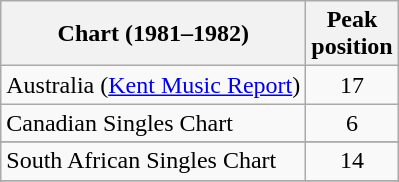<table class="wikitable sortable">
<tr>
<th>Chart (1981–1982)</th>
<th>Peak<br>position</th>
</tr>
<tr>
<td>Australia (<a href='#'>Kent Music Report</a>)</td>
<td style="text-align:center;">17</td>
</tr>
<tr>
<td>Canadian Singles Chart</td>
<td style="text-align:center;">6</td>
</tr>
<tr>
</tr>
<tr>
<td>South African Singles Chart</td>
<td style="text-align:center;">14</td>
</tr>
<tr>
</tr>
<tr>
</tr>
<tr>
</tr>
<tr>
</tr>
</table>
